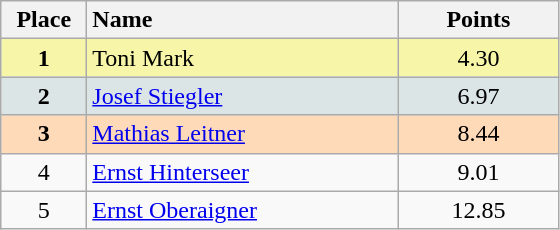<table class="wikitable" style="text-align:center">
<tr>
<th width="50">Place</th>
<th width="200" style="text-align:left">Name</th>
<th width="100">Points</th>
</tr>
<tr bgcolor="#F7F6A8">
<td><strong>1</strong></td>
<td align="left">Toni Mark</td>
<td>4.30</td>
</tr>
<tr bgcolor="#DCE5E5">
<td><strong>2</strong></td>
<td align="left"><a href='#'>Josef Stiegler</a></td>
<td>6.97</td>
</tr>
<tr bgcolor="#FFDAB9">
<td><strong>3</strong></td>
<td align="left"><a href='#'>Mathias Leitner</a></td>
<td>8.44</td>
</tr>
<tr>
<td>4</td>
<td align="left"><a href='#'>Ernst Hinterseer</a></td>
<td>9.01</td>
</tr>
<tr>
<td>5</td>
<td align="left"><a href='#'>Ernst Oberaigner</a></td>
<td>12.85</td>
</tr>
</table>
